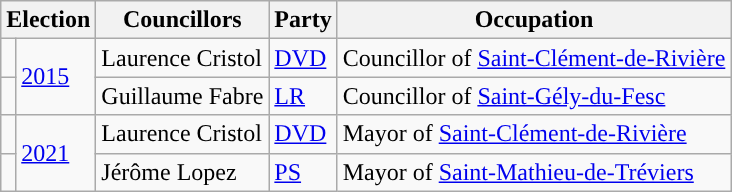<table class="wikitable">
<tr>
<th colspan="2">Election</th>
<th>Councillors</th>
<th>Party</th>
<th>Occupation</th>
</tr>
<tr>
<td style="background-color: "></td>
<td rowspan="2"><a href='#'>2015</a></td>
<td>Laurence Cristol</td>
<td><a href='#'>DVD</a></td>
<td>Councillor of <a href='#'>Saint-Clément-de-Rivière</a></td>
</tr>
<tr>
<td style="background-color: "></td>
<td>Guillaume Fabre</td>
<td><a href='#'>LR</a></td>
<td>Councillor of <a href='#'>Saint-Gély-du-Fesc</a></td>
</tr>
<tr>
<td style="background-color: "></td>
<td rowspan="2"><a href='#'>2021</a></td>
<td>Laurence Cristol</td>
<td><a href='#'>DVD</a></td>
<td>Mayor of <a href='#'>Saint-Clément-de-Rivière</a></td>
</tr>
<tr>
<td style="background-color: "></td>
<td>Jérôme Lopez</td>
<td><a href='#'>PS</a></td>
<td>Mayor of <a href='#'>Saint-Mathieu-de-Tréviers</a></td>
</tr>
</table>
